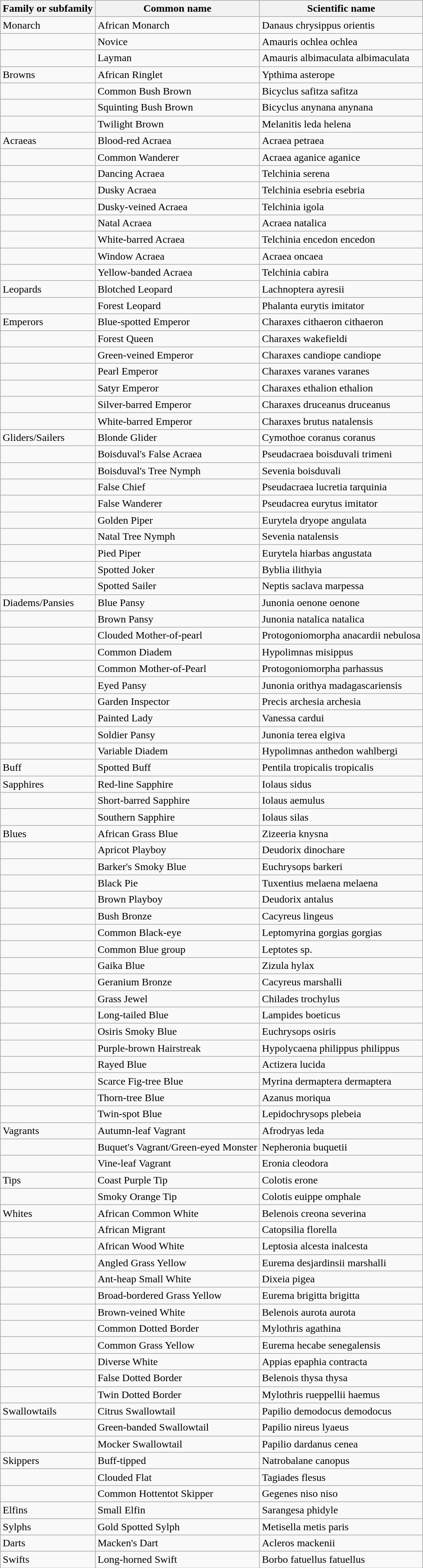<table class="wikitable">
<tr>
<th>Family or subfamily</th>
<th>Common name</th>
<th>Scientific name</th>
</tr>
<tr>
<td>Monarch</td>
<td>African Monarch</td>
<td>Danaus chrysippus orientis</td>
</tr>
<tr>
<td></td>
<td>Novice</td>
<td>Amauris ochlea ochlea</td>
</tr>
<tr>
<td></td>
<td>Layman</td>
<td>Amauris albimaculata albimaculata</td>
</tr>
<tr>
<td>Browns</td>
<td>African Ringlet</td>
<td>Ypthima asterope</td>
</tr>
<tr>
<td></td>
<td>Common Bush Brown</td>
<td>Bicyclus safitza safitza</td>
</tr>
<tr>
<td></td>
<td>Squinting Bush Brown</td>
<td>Bicyclus anynana anynana</td>
</tr>
<tr>
<td></td>
<td>Twilight Brown</td>
<td>Melanitis leda helena</td>
</tr>
<tr>
<td>Acraeas</td>
<td>Blood-red Acraea</td>
<td>Acraea petraea</td>
</tr>
<tr>
<td></td>
<td>Common Wanderer</td>
<td>Acraea aganice aganice</td>
</tr>
<tr>
<td></td>
<td>Dancing Acraea</td>
<td>Telchinia serena</td>
</tr>
<tr>
<td></td>
<td>Dusky Acraea</td>
<td>Telchinia esebria esebria</td>
</tr>
<tr>
<td></td>
<td>Dusky-veined Acraea</td>
<td>Telchinia igola</td>
</tr>
<tr>
<td></td>
<td>Natal Acraea</td>
<td>Acraea natalica</td>
</tr>
<tr>
<td></td>
<td>White-barred Acraea</td>
<td>Telchinia encedon encedon</td>
</tr>
<tr>
<td></td>
<td>Window Acraea</td>
<td>Acraea oncaea</td>
</tr>
<tr>
<td></td>
<td>Yellow-banded Acraea</td>
<td>Telchinia cabira</td>
</tr>
<tr>
<td>Leopards</td>
<td>Blotched Leopard</td>
<td>Lachnoptera ayresii</td>
</tr>
<tr>
<td></td>
<td>Forest Leopard</td>
<td>Phalanta eurytis imitator</td>
</tr>
<tr>
<td>Emperors</td>
<td>Blue-spotted Emperor</td>
<td>Charaxes cithaeron cithaeron</td>
</tr>
<tr>
<td></td>
<td>Forest Queen</td>
<td>Charaxes wakefieldi</td>
</tr>
<tr>
<td></td>
<td>Green-veined Emperor</td>
<td>Charaxes candiope candiope</td>
</tr>
<tr>
<td></td>
<td>Pearl Emperor</td>
<td>Charaxes varanes varanes</td>
</tr>
<tr>
<td></td>
<td>Satyr Emperor</td>
<td>Charaxes ethalion ethalion</td>
</tr>
<tr>
<td></td>
<td>Silver-barred Emperor</td>
<td>Charaxes druceanus druceanus</td>
</tr>
<tr>
<td></td>
<td>White-barred Emperor</td>
<td>Charaxes brutus natalensis</td>
</tr>
<tr>
<td>Gliders/Sailers</td>
<td>Blonde Glider</td>
<td>Cymothoe coranus coranus</td>
</tr>
<tr>
<td></td>
<td>Boisduval's False Acraea</td>
<td>Pseudacraea boisduvali trimeni</td>
</tr>
<tr>
<td></td>
<td>Boisduval's Tree Nymph</td>
<td>Sevenia boisduvali</td>
</tr>
<tr>
<td></td>
<td>False Chief</td>
<td>Pseudacraea lucretia tarquinia</td>
</tr>
<tr>
<td></td>
<td>False Wanderer</td>
<td>Pseudacrea eurytus imitator</td>
</tr>
<tr>
<td></td>
<td>Golden Piper</td>
<td>Eurytela dryope angulata</td>
</tr>
<tr>
<td></td>
<td>Natal Tree Nymph</td>
<td>Sevenia natalensis</td>
</tr>
<tr>
<td></td>
<td>Pied Piper</td>
<td>Eurytela hiarbas angustata</td>
</tr>
<tr>
<td></td>
<td>Spotted Joker</td>
<td>Byblia ilithyia</td>
</tr>
<tr>
<td></td>
<td>Spotted Sailer</td>
<td>Neptis saclava marpessa</td>
</tr>
<tr>
<td>Diadems/Pansies</td>
<td>Blue Pansy</td>
<td>Junonia oenone oenone</td>
</tr>
<tr>
<td></td>
<td>Brown Pansy</td>
<td>Junonia natalica natalica</td>
</tr>
<tr>
<td></td>
<td>Clouded Mother-of-pearl</td>
<td>Protogoniomorpha anacardii nebulosa</td>
</tr>
<tr>
<td></td>
<td>Common Diadem</td>
<td>Hypolimnas misippus</td>
</tr>
<tr>
<td></td>
<td>Common Mother-of-Pearl</td>
<td>Protogoniomorpha parhassus</td>
</tr>
<tr>
<td></td>
<td>Eyed Pansy</td>
<td>Junonia orithya madagascariensis</td>
</tr>
<tr>
<td></td>
<td>Garden Inspector</td>
<td>Precis archesia archesia</td>
</tr>
<tr>
<td></td>
<td>Painted Lady</td>
<td>Vanessa cardui</td>
</tr>
<tr>
<td></td>
<td>Soldier Pansy</td>
<td>Junonia terea elgiva</td>
</tr>
<tr>
<td></td>
<td>Variable Diadem</td>
<td>Hypolimnas anthedon wahlbergi</td>
</tr>
<tr>
<td>Buff</td>
<td>Spotted Buff</td>
<td>Pentila tropicalis tropicalis</td>
</tr>
<tr>
<td>Sapphires</td>
<td>Red-line Sapphire</td>
<td>Iolaus sidus</td>
</tr>
<tr>
<td></td>
<td>Short-barred Sapphire</td>
<td>Iolaus aemulus</td>
</tr>
<tr>
<td></td>
<td>Southern Sapphire</td>
<td>Iolaus silas</td>
</tr>
<tr>
<td>Blues</td>
<td>African Grass Blue</td>
<td>Zizeeria knysna</td>
</tr>
<tr>
<td></td>
<td>Apricot Playboy</td>
<td>Deudorix dinochare</td>
</tr>
<tr>
<td></td>
<td>Barker's Smoky Blue</td>
<td>Euchrysops barkeri</td>
</tr>
<tr>
<td></td>
<td>Black Pie</td>
<td>Tuxentius melaena melaena</td>
</tr>
<tr>
<td></td>
<td>Brown Playboy</td>
<td>Deudorix antalus</td>
</tr>
<tr>
<td></td>
<td>Bush Bronze</td>
<td>Cacyreus lingeus</td>
</tr>
<tr>
<td></td>
<td>Common Black-eye</td>
<td>Leptomyrina gorgias gorgias</td>
</tr>
<tr>
<td></td>
<td>Common Blue group</td>
<td>Leptotes sp.</td>
</tr>
<tr>
<td></td>
<td>Gaika Blue</td>
<td>Zizula hylax</td>
</tr>
<tr>
<td></td>
<td>Geranium Bronze</td>
<td>Cacyreus marshalli</td>
</tr>
<tr>
<td></td>
<td>Grass Jewel</td>
<td>Chilades trochylus</td>
</tr>
<tr>
<td></td>
<td>Long-tailed Blue</td>
<td>Lampides boeticus</td>
</tr>
<tr>
<td></td>
<td>Osiris Smoky Blue</td>
<td>Euchrysops osiris</td>
</tr>
<tr>
<td></td>
<td>Purple-brown Hairstreak</td>
<td>Hypolycaena philippus philippus</td>
</tr>
<tr>
<td></td>
<td>Rayed Blue</td>
<td>Actizera lucida</td>
</tr>
<tr>
<td></td>
<td>Scarce Fig-tree Blue</td>
<td>Myrina dermaptera dermaptera</td>
</tr>
<tr>
<td></td>
<td>Thorn-tree Blue</td>
<td>Azanus moriqua</td>
</tr>
<tr>
<td></td>
<td>Twin-spot Blue</td>
<td>Lepidochrysops plebeia</td>
</tr>
<tr>
<td>Vagrants</td>
<td>Autumn-leaf Vagrant</td>
<td>Afrodryas leda</td>
</tr>
<tr>
<td></td>
<td>Buquet's Vagrant/Green-eyed Monster</td>
<td>Nepheronia buquetii</td>
</tr>
<tr>
<td></td>
<td>Vine-leaf Vagrant</td>
<td>Eronia cleodora</td>
</tr>
<tr>
<td>Tips</td>
<td>Coast Purple Tip</td>
<td>Colotis erone</td>
</tr>
<tr>
<td></td>
<td>Smoky Orange Tip</td>
<td>Colotis euippe omphale</td>
</tr>
<tr>
<td>Whites</td>
<td>African Common White</td>
<td>Belenois creona severina</td>
</tr>
<tr>
<td></td>
<td>African Migrant</td>
<td>Catopsilia florella</td>
</tr>
<tr>
<td></td>
<td>African Wood White</td>
<td>Leptosia alcesta inalcesta</td>
</tr>
<tr>
<td></td>
<td>Angled Grass Yellow</td>
<td>Eurema desjardinsii marshalli</td>
</tr>
<tr>
<td></td>
<td>Ant-heap Small White</td>
<td>Dixeia pigea</td>
</tr>
<tr>
<td></td>
<td>Broad-bordered Grass Yellow</td>
<td>Eurema brigitta brigitta</td>
</tr>
<tr>
<td></td>
<td>Brown-veined White</td>
<td>Belenois aurota aurota</td>
</tr>
<tr>
<td></td>
<td>Common Dotted Border</td>
<td>Mylothris agathina</td>
</tr>
<tr>
<td></td>
<td>Common Grass Yellow</td>
<td>Eurema hecabe senegalensis</td>
</tr>
<tr>
<td></td>
<td>Diverse White</td>
<td>Appias epaphia contracta</td>
</tr>
<tr>
<td></td>
<td>False Dotted Border</td>
<td>Belenois thysa thysa</td>
</tr>
<tr>
<td></td>
<td>Twin Dotted Border</td>
<td>Mylothris rueppellii haemus</td>
</tr>
<tr>
<td>Swallowtails</td>
<td>Citrus Swallowtail</td>
<td>Papilio demodocus demodocus</td>
</tr>
<tr>
<td></td>
<td>Green-banded Swallowtail</td>
<td>Papilio nireus lyaeus</td>
</tr>
<tr>
<td></td>
<td>Mocker Swallowtail</td>
<td>Papilio dardanus cenea</td>
</tr>
<tr>
<td>Skippers</td>
<td>Buff-tipped</td>
<td>Natrobalane canopus</td>
</tr>
<tr>
<td></td>
<td>Clouded Flat</td>
<td>Tagiades flesus</td>
</tr>
<tr>
<td></td>
<td>Common Hottentot Skipper</td>
<td>Gegenes niso niso</td>
</tr>
<tr>
<td>Elfins</td>
<td>Small Elfin</td>
<td>Sarangesa phidyle</td>
</tr>
<tr>
<td>Sylphs</td>
<td>Gold Spotted Sylph</td>
<td>Metisella metis paris</td>
</tr>
<tr>
<td>Darts</td>
<td>Macken's Dart</td>
<td>Acleros mackenii</td>
</tr>
<tr>
<td>Swifts</td>
<td>Long-horned Swift</td>
<td>Borbo fatuellus fatuellus</td>
</tr>
</table>
